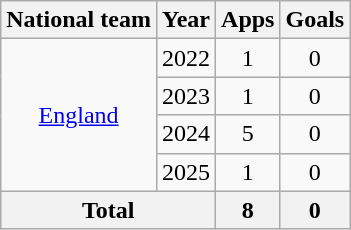<table class="wikitable" style="text-align:center">
<tr>
<th>National team</th>
<th>Year</th>
<th>Apps</th>
<th>Goals</th>
</tr>
<tr>
<td rowspan="4"><a href='#'>England</a></td>
<td>2022</td>
<td>1</td>
<td>0</td>
</tr>
<tr>
<td>2023</td>
<td>1</td>
<td>0</td>
</tr>
<tr>
<td>2024</td>
<td>5</td>
<td>0</td>
</tr>
<tr>
<td>2025</td>
<td>1</td>
<td>0</td>
</tr>
<tr>
<th colspan="2">Total</th>
<th>8</th>
<th>0</th>
</tr>
</table>
